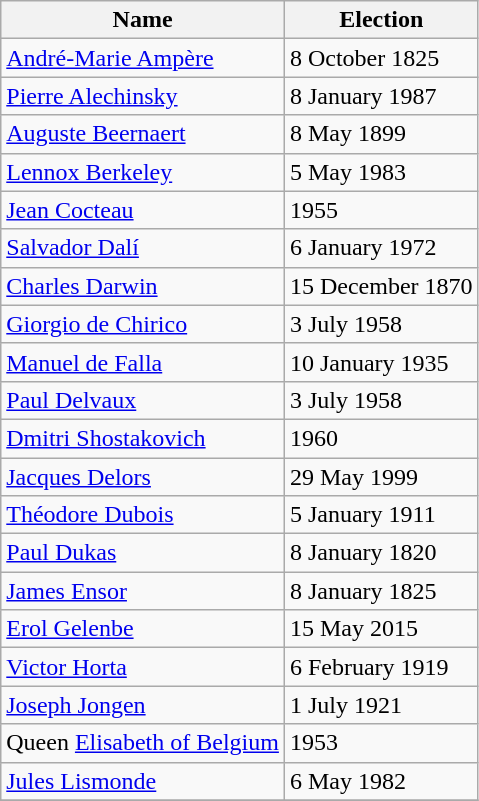<table class="wikitable sortable">
<tr>
<th>Name</th>
<th>Election</th>
</tr>
<tr>
<td><a href='#'>André-Marie Ampère</a></td>
<td>8 October 1825</td>
</tr>
<tr>
<td><a href='#'>Pierre Alechinsky</a></td>
<td>8 January 1987</td>
</tr>
<tr>
<td><a href='#'>Auguste Beernaert</a></td>
<td>8 May 1899</td>
</tr>
<tr>
<td><a href='#'>Lennox Berkeley</a></td>
<td>5 May 1983</td>
</tr>
<tr>
<td><a href='#'>Jean Cocteau</a></td>
<td>1955</td>
</tr>
<tr>
<td><a href='#'>Salvador Dalí</a></td>
<td>6 January 1972</td>
</tr>
<tr>
<td><a href='#'>Charles Darwin</a></td>
<td>15 December 1870</td>
</tr>
<tr>
<td><a href='#'>Giorgio de Chirico</a></td>
<td>3 July 1958</td>
</tr>
<tr>
<td><a href='#'>Manuel de Falla</a></td>
<td>10 January 1935</td>
</tr>
<tr>
<td><a href='#'>Paul Delvaux</a></td>
<td>3 July 1958</td>
</tr>
<tr>
<td><a href='#'>Dmitri Shostakovich</a></td>
<td>1960</td>
</tr>
<tr>
<td><a href='#'>Jacques Delors</a></td>
<td>29 May 1999</td>
</tr>
<tr>
<td><a href='#'>Théodore Dubois</a></td>
<td>5 January 1911</td>
</tr>
<tr>
<td><a href='#'>Paul Dukas</a></td>
<td>8 January 1820</td>
</tr>
<tr>
<td><a href='#'>James Ensor</a></td>
<td>8 January 1825</td>
</tr>
<tr>
<td><a href='#'>Erol Gelenbe</a></td>
<td>15 May 2015</td>
</tr>
<tr>
<td><a href='#'>Victor Horta</a></td>
<td>6 February 1919</td>
</tr>
<tr>
<td><a href='#'>Joseph Jongen</a></td>
<td>1 July 1921</td>
</tr>
<tr>
<td>Queen <a href='#'>Elisabeth of Belgium</a></td>
<td>1953</td>
</tr>
<tr>
<td><a href='#'>Jules Lismonde</a></td>
<td>6 May 1982</td>
</tr>
<tr>
</tr>
</table>
